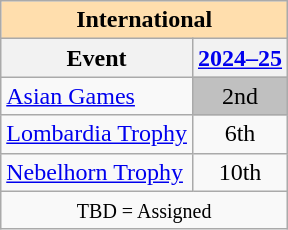<table class="wikitable" style="text-align:center">
<tr>
<th style="background-color: #ffdead; " colspan=2 align=center>International</th>
</tr>
<tr>
<th>Event</th>
<th><a href='#'>2024–25</a></th>
</tr>
<tr>
<td align=left><a href='#'>Asian Games</a></td>
<td bgcolor=silver>2nd</td>
</tr>
<tr>
<td align=left> <a href='#'>Lombardia Trophy</a></td>
<td>6th</td>
</tr>
<tr>
<td align=left> <a href='#'>Nebelhorn Trophy</a></td>
<td>10th</td>
</tr>
<tr>
<td colspan=2 align=center><small> TBD = Assigned </small></td>
</tr>
</table>
